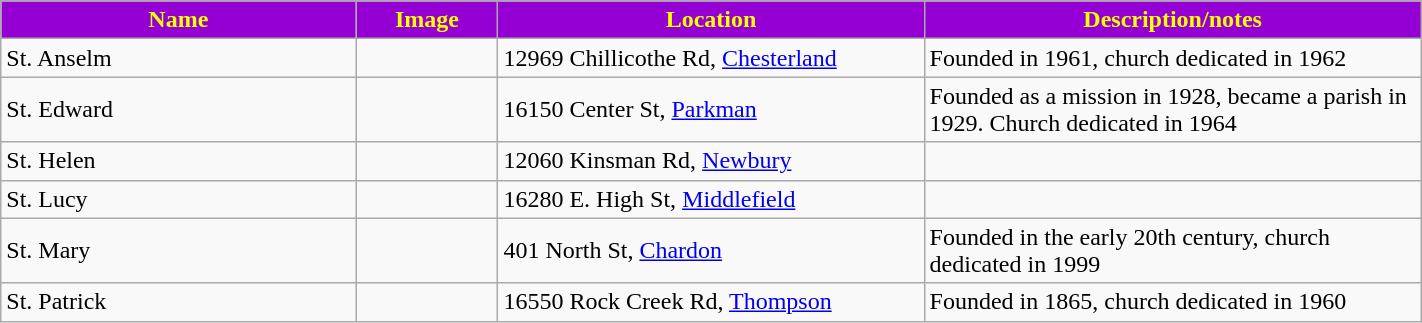<table class="wikitable sortable" style="width:75%">
<tr>
<th style="background:darkviolet; color:yellow;" width="25%"><strong>Name</strong></th>
<th style="background:darkviolet; color:yellow;" width="10%"><strong>Image</strong></th>
<th style="background:darkviolet; color:yellow;" width="30%"><strong>Location</strong></th>
<th style="background:darkviolet; color:yellow;" width="35%"><strong>Description/notes</strong></th>
</tr>
<tr>
<td>St. Anselm</td>
<td></td>
<td>12969 Chillicothe Rd, <a href='#'>Chesterland</a></td>
<td>Founded in 1961, church dedicated in 1962</td>
</tr>
<tr>
<td>St. Edward</td>
<td></td>
<td>16150 Center St, <a href='#'>Parkman</a></td>
<td>Founded as a mission in 1928, became a parish in 1929. Church dedicated in 1964</td>
</tr>
<tr>
<td>St. Helen</td>
<td></td>
<td>12060 Kinsman Rd, <a href='#'>Newbury</a></td>
<td></td>
</tr>
<tr>
<td>St. Lucy</td>
<td></td>
<td>16280 E. High St, <a href='#'>Middlefield</a></td>
<td></td>
</tr>
<tr>
<td>St. Mary</td>
<td></td>
<td>401 North St, <a href='#'>Chardon</a></td>
<td>Founded in the early 20th century, church dedicated in 1999</td>
</tr>
<tr>
<td>St. Patrick</td>
<td></td>
<td>16550 Rock Creek Rd, <a href='#'>Thompson</a></td>
<td>Founded in 1865, church dedicated in 1960</td>
</tr>
</table>
